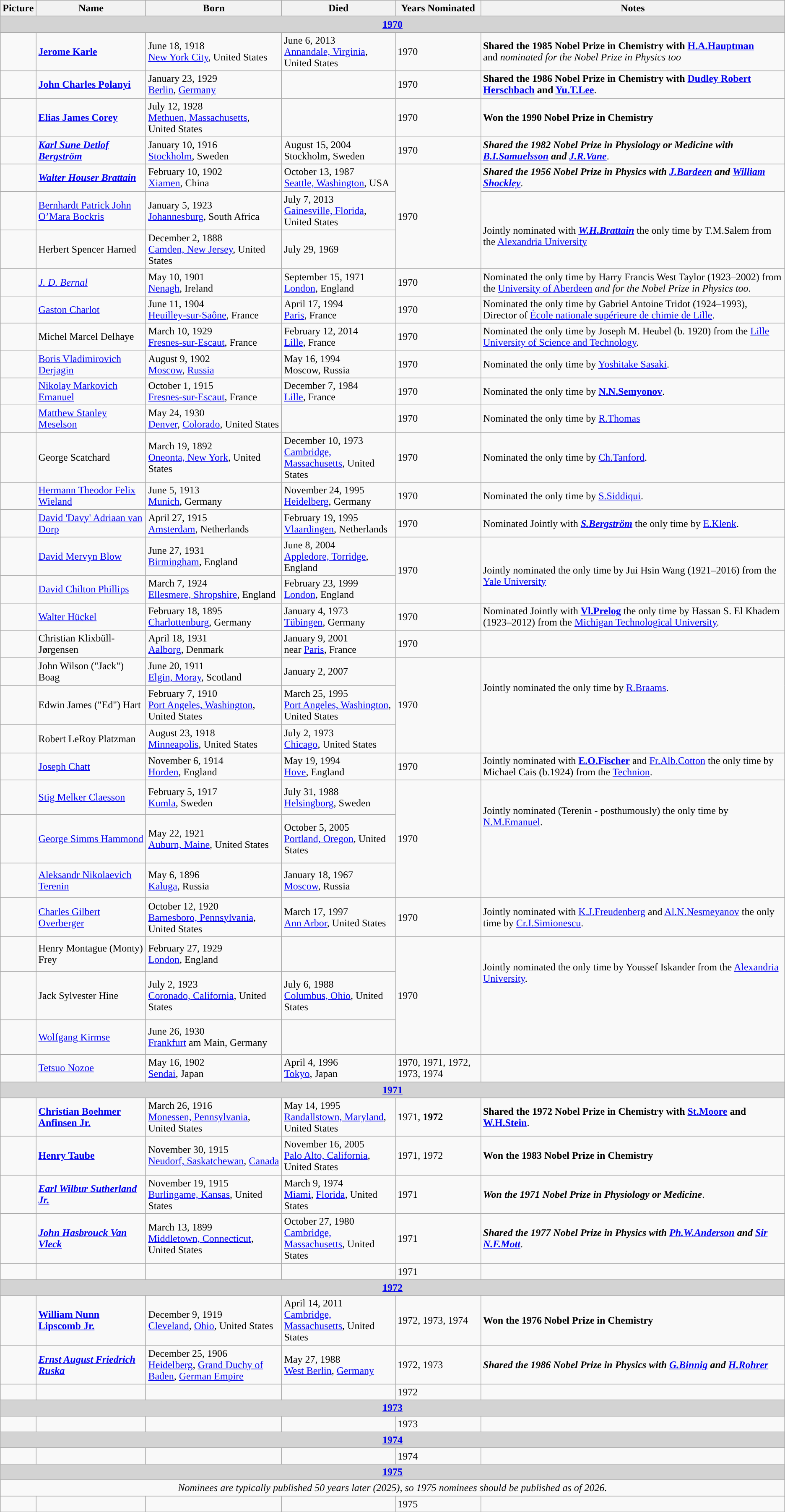<table class="wikitable sortable">
<tr>
<th>Picture</th>
<th>Name</th>
<th>Born</th>
<th>Died</th>
<th>Years Nominated</th>
<th>Notes</th>
</tr>
<tr id="1970">
<td colspan=6 align=center style="background:lightgray;white-space:nowrap"><strong><a href='#'>1970</a></strong></td>
</tr>
<tr>
<td></td>
<td><strong><a href='#'>Jerome Karle</a></strong></td>
<td>June 18, 1918<br><a href='#'>New York City</a>, United States</td>
<td>June 6, 2013<br><a href='#'>Annandale, Virginia</a>, United States</td>
<td>1970</td>
<td><strong>Shared the 1985 Nobel Prize in Chemistry with <a href='#'>H.A.Hauptman</a></strong><br>and <em>nominated for the Nobel Prize in Physics too</em></td>
</tr>
<tr>
<td></td>
<td><strong><a href='#'>John Charles Polanyi</a></strong></td>
<td>January 23, 1929<br><a href='#'>Berlin</a>, <a href='#'>Germany</a></td>
<td></td>
<td>1970</td>
<td><strong>Shared the 1986 Nobel Prize in Chemistry with <a href='#'>Dudley Robert Herschbach</a> and <a href='#'>Yu.T.Lee</a></strong>.</td>
</tr>
<tr>
<td></td>
<td><strong><a href='#'>Elias James Corey</a></strong></td>
<td>July 12, 1928<br><a href='#'>Methuen, Massachusetts</a>, United States</td>
<td></td>
<td>1970</td>
<td><strong>Won the 1990 Nobel Prize in Chemistry</strong></td>
</tr>
<tr>
<td></td>
<td><strong><em><a href='#'>Karl Sune Detlof Bergström</a></em></strong></td>
<td>January 10, 1916<br><a href='#'>Stockholm</a>, Sweden</td>
<td>August 15, 2004<br>Stockholm, Sweden</td>
<td>1970</td>
<td><strong><em>Shared the 1982 Nobel Prize in Physiology or Medicine with <a href='#'>B.I.Samuelsson</a> and <a href='#'>J.R.Vane</a></em></strong>.</td>
</tr>
<tr>
<td></td>
<td><strong><em><a href='#'>Walter Houser Brattain</a></em></strong></td>
<td>February 10, 1902 <br> <a href='#'>Xiamen</a>, China</td>
<td>October 13, 1987 <br> <a href='#'>Seattle, Washington</a>, USA</td>
<td rowspan=3>1970</td>
<td><strong><em>Shared the 1956 Nobel Prize in Physics with <a href='#'>J.Bardeen</a> and <a href='#'>William Shockley</a></em></strong>.</td>
</tr>
<tr>
<td></td>
<td><a href='#'>Bernhardt Patrick John O’Mara Bockris</a></td>
<td>January 5, 1923<br> <a href='#'>Johannesburg</a>, South Africa</td>
<td>July 7, 2013<br> <a href='#'>Gainesville, Florida</a>, United States</td>
<td rowspan=2><br><br>Jointly nominated with <strong><em><a href='#'>W.H.Brattain</a></em></strong> the only time by T.M.Salem from the <a href='#'>Alexandria University</a><br><br></td>
</tr>
<tr>
<td></td>
<td>Herbert Spencer Harned</td>
<td>December 2, 1888<br> <a href='#'>Camden, New Jersey</a>, United States</td>
<td>July 29, 1969<br></td>
</tr>
<tr>
<td></td>
<td><em><a href='#'>J. D. Bernal</a></em></td>
<td>May 10, 1901 <br> <a href='#'>Nenagh</a>, Ireland</td>
<td>September 15, 1971 <br> <a href='#'>London</a>, England</td>
<td>1970</td>
<td>Nominated the only time by Harry Francis West Taylor (1923–2002) from the <a href='#'>University of Aberdeen</a> <em>and for the Nobel Prize in Physics too</em>.</td>
</tr>
<tr>
<td></td>
<td><a href='#'>Gaston Charlot</a></td>
<td>June 11, 1904<br> <a href='#'>Heuilley-sur-Saône</a>, France</td>
<td>April 17, 1994<br> <a href='#'>Paris</a>, France</td>
<td>1970</td>
<td>Nominated the only time by Gabriel Antoine Tridot (1924–1993), Director of <a href='#'>École nationale supérieure de chimie de Lille</a>.</td>
</tr>
<tr>
<td></td>
<td>Michel Marcel Delhaye</td>
<td>March 10, 1929 <br> <a href='#'>Fresnes-sur-Escaut</a>, France</td>
<td>February 12, 2014 <br> <a href='#'>Lille</a>, France</td>
<td>1970</td>
<td>Nominated the only time by Joseph M. Heubel (b. 1920) from the <a href='#'>Lille University of Science and Technology</a>.</td>
</tr>
<tr>
<td></td>
<td><a href='#'>Boris Vladimirovich Derjagin</a></td>
<td>August 9, 1902<br> <a href='#'>Moscow</a>, <a href='#'>Russia</a></td>
<td>May 16, 1994<br> Moscow, Russia</td>
<td>1970</td>
<td>Nominated the only time by <a href='#'>Yoshitake Sasaki</a>.</td>
</tr>
<tr>
<td></td>
<td><a href='#'>Nikolay Markovich Emanuel</a></td>
<td>October 1, 1915<br> <a href='#'>Fresnes-sur-Escaut</a>, France</td>
<td>December 7, 1984<br> <a href='#'>Lille</a>, France</td>
<td>1970</td>
<td>Nominated the only time by <strong><a href='#'>N.N.Semyonov</a></strong>.</td>
</tr>
<tr>
<td></td>
<td><a href='#'>Matthew Stanley Meselson</a></td>
<td>May 24, 1930<br><a href='#'>Denver</a>, <a href='#'>Colorado</a>, United States</td>
<td></td>
<td>1970</td>
<td>Nominated the only time by <a href='#'>R.Thomas</a></td>
</tr>
<tr>
<td></td>
<td>George Scatchard</td>
<td>March 19, 1892<br> <a href='#'>Oneonta, New York</a>, United States</td>
<td>December 10, 1973<br><a href='#'>Cambridge, Massachusetts</a>, United States</td>
<td>1970</td>
<td>Nominated the only time by <a href='#'>Ch.Tanford</a>.</td>
</tr>
<tr>
<td></td>
<td><a href='#'>Hermann Theodor Felix Wieland</a></td>
<td>June 5, 1913<br><a href='#'>Munich</a>, Germany</td>
<td>November 24, 1995<br><a href='#'>Heidelberg</a>, Germany</td>
<td>1970</td>
<td>Nominated the only time by <a href='#'>S.Siddiqui</a>.</td>
</tr>
<tr>
<td></td>
<td><a href='#'>David 'Davy' Adriaan van Dorp</a></td>
<td>April 27, 1915<br><a href='#'>Amsterdam</a>, Netherlands</td>
<td>February 19, 1995<br><a href='#'>Vlaardingen</a>, Netherlands</td>
<td>1970</td>
<td>Nominated Jointly with <strong><em><a href='#'>S.Bergström</a></em></strong> the only time by <a href='#'>E.Klenk</a>.</td>
</tr>
<tr>
<td></td>
<td><a href='#'>David Mervyn Blow</a></td>
<td>June 27, 1931<br> <a href='#'>Birmingham</a>, England</td>
<td>June 8, 2004<br> <a href='#'>Appledore, Torridge</a>, England</td>
<td rowspan=2>1970</td>
<td rowspan=2><br><br>Jointly nominated the only time by Jui Hsin Wang (1921–2016) from the <a href='#'>Yale University</a><br><br></td>
</tr>
<tr>
<td></td>
<td><a href='#'>David Chilton Phillips</a></td>
<td>March 7, 1924<br> <a href='#'>Ellesmere, Shropshire</a>, England</td>
<td>February 23, 1999<br> <a href='#'>London</a>, England</td>
</tr>
<tr>
<td></td>
<td><a href='#'>Walter Hückel</a></td>
<td>February 18, 1895<br><a href='#'>Charlottenburg</a>, Germany</td>
<td>January 4, 1973<br><a href='#'>Tübingen</a>, Germany</td>
<td>1970</td>
<td>Nominated Jointly with <strong><a href='#'>Vl.Prelog</a></strong> the only time by Hassan S. El Khadem (1923–2012) from the <a href='#'>Michigan Technological University</a>.</td>
</tr>
<tr>
<td></td>
<td>Christian Klixbüll-Jørgensen</td>
<td>April 18, 1931<br><a href='#'>Aalborg</a>, Denmark</td>
<td>January 9, 2001<br>near <a href='#'>Paris</a>, France</td>
<td>1970</td>
<td></td>
</tr>
<tr>
<td></td>
<td>John Wilson ("Jack") Boag</td>
<td>June 20, 1911<br> <a href='#'>Elgin, Moray</a>, Scotland</td>
<td>January 2, 2007<br></td>
<td rowspan=3>1970</td>
<td rowspan=3><br><br>Jointly nominated the only time by <a href='#'>R.Braams</a>.<br><br><br><br><br><br></td>
</tr>
<tr>
<td></td>
<td>Edwin James ("Ed") Hart</td>
<td>February 7, 1910<br><a href='#'>Port Angeles, Washington</a>, United States</td>
<td>March 25, 1995<br><a href='#'>Port Angeles, Washington</a>, United States</td>
</tr>
<tr>
<td></td>
<td>Robert LeRoy Platzman</td>
<td>August 23, 1918<br> <a href='#'>Minneapolis</a>, United States</td>
<td>July 2, 1973<br> <a href='#'>Chicago</a>, United States</td>
</tr>
<tr>
<td></td>
<td><a href='#'>Joseph Chatt</a></td>
<td>November 6, 1914<br> <a href='#'>Horden</a>, England</td>
<td>May 19, 1994<br> <a href='#'>Hove</a>, England</td>
<td>1970</td>
<td>Jointly nominated with <strong><a href='#'>E.O.Fischer</a></strong> and <a href='#'>Fr.Alb.Cotton</a> the only time by Michael Cais (b.1924) from the <a href='#'>Technion</a>.</td>
</tr>
<tr>
<td></td>
<td><a href='#'>Stig Melker Claesson</a></td>
<td>February 5, 1917<br> <a href='#'>Kumla</a>, Sweden</td>
<td>July 31, 1988<br> <a href='#'>Helsingborg</a>, Sweden</td>
<td rowspan=3>1970</td>
<td rowspan=3><br><br>Jointly nominated (Terenin - posthumously) the only time by <a href='#'>N.M.Emanuel</a>.<br><br><br><br><br><br><br></td>
</tr>
<tr>
<td></td>
<td><a href='#'>George Simms Hammond</a></td>
<td>May 22, 1921<br> <a href='#'>Auburn, Maine</a>, United States</td>
<td>October 5, 2005<br> <a href='#'>Portland, Oregon</a>, United States</td>
</tr>
<tr>
<td></td>
<td><a href='#'>Aleksandr Nikolaevich Terenin</a></td>
<td>May 6, 1896<br> <a href='#'>Kaluga</a>, Russia</td>
<td>January 18, 1967<br> <a href='#'>Moscow</a>, Russia</td>
</tr>
<tr>
<td></td>
<td><a href='#'>Charles Gilbert Overberger</a></td>
<td>October 12, 1920 <br> <a href='#'>Barnesboro, Pennsylvania</a>, United States</td>
<td>March 17, 1997<br> <a href='#'>Ann Arbor</a>, United States</td>
<td>1970</td>
<td>Jointly nominated with <a href='#'>K.J.Freudenberg</a> and <a href='#'>Al.N.Nesmeyanov</a> the only time by <a href='#'>Cr.I.Simionescu</a>.</td>
</tr>
<tr>
<td></td>
<td>Henry Montague (Monty) Frey</td>
<td>February 27, 1929 <br> <a href='#'>London</a>, England</td>
<td><br></td>
<td rowspan=3>1970</td>
<td rowspan=3><br><br>Jointly nominated the only time by Youssef Iskander from the <a href='#'>Alexandria University</a>.<br><br><br><br><br><br><br></td>
</tr>
<tr>
<td></td>
<td>Jack Sylvester Hine</td>
<td>July 2, 1923<br> <a href='#'>Coronado, California</a>, United States</td>
<td>July 6, 1988<br> <a href='#'>Columbus, Ohio</a>, United States</td>
</tr>
<tr>
<td></td>
<td><a href='#'>Wolfgang Kirmse</a></td>
<td>June 26, 1930<br> <a href='#'>Frankfurt</a> am Main, Germany</td>
<td></td>
</tr>
<tr>
<td></td>
<td><a href='#'>Tetsuo Nozoe</a></td>
<td>May 16, 1902<br> <a href='#'>Sendai</a>, Japan</td>
<td>April 4, 1996<br> <a href='#'>Tokyo</a>, Japan</td>
<td>1970, 1971, 1972, 1973, 1974</td>
<td></td>
</tr>
<tr id="1971">
<td colspan=6 align=center style="background:lightgray;white-space:nowrap"><strong><a href='#'>1971</a></strong></td>
</tr>
<tr>
<td></td>
<td><strong><a href='#'>Christian Boehmer Anfinsen Jr.</a></strong></td>
<td>March 26, 1916<br><a href='#'>Monessen, Pennsylvania</a>, United States</td>
<td>May 14, 1995<br><a href='#'>Randallstown, Maryland</a>, United States</td>
<td>1971, <strong>1972</strong></td>
<td><strong>Shared the 1972 Nobel Prize in Chemistry with <a href='#'>St.Moore</a> and <a href='#'>W.H.Stein</a></strong>.</td>
</tr>
<tr>
<td></td>
<td><strong><a href='#'>Henry Taube</a></strong></td>
<td>November 30, 1915<br><a href='#'>Neudorf, Saskatchewan</a>, <a href='#'>Canada</a></td>
<td>November 16, 2005<br><a href='#'>Palo Alto, California</a>, United States</td>
<td>1971, 1972</td>
<td><strong>Won the 1983 Nobel Prize in Chemistry</strong></td>
</tr>
<tr>
<td></td>
<td><strong><em><a href='#'>Earl Wilbur Sutherland Jr.</a></em></strong></td>
<td>November 19, 1915<br><a href='#'>Burlingame, Kansas</a>, United States</td>
<td>March 9, 1974<br><a href='#'>Miami</a>, <a href='#'>Florida</a>, United States</td>
<td>1971</td>
<td><strong><em>Won the 1971 Nobel Prize in Physiology or Medicine</em></strong>.</td>
</tr>
<tr>
<td></td>
<td><strong><em><a href='#'>John Hasbrouck Van Vleck</a></em></strong></td>
<td>March 13, 1899<br><a href='#'>Middletown, Connecticut</a>, United States</td>
<td>October 27, 1980<br><a href='#'>Cambridge, Massachusetts</a>, United States</td>
<td>1971</td>
<td><strong><em>Shared the 1977 Nobel Prize in Physics with <a href='#'>Ph.W.Anderson</a> and <a href='#'>Sir N.F.Mott</a></em></strong>.</td>
</tr>
<tr>
<td></td>
<td></td>
<td><br></td>
<td><br></td>
<td>1971</td>
<td></td>
</tr>
<tr id="1972">
<td colspan=6 align=center style="background:lightgray;white-space:nowrap"><strong><a href='#'>1972</a></strong></td>
</tr>
<tr>
<td></td>
<td><strong><a href='#'>William Nunn Lipscomb Jr.</a></strong></td>
<td>December 9, 1919<br><a href='#'>Cleveland</a>, <a href='#'>Ohio</a>, United States</td>
<td>April 14, 2011<br><a href='#'>Cambridge, Massachusetts</a>, United States</td>
<td>1972, 1973, 1974</td>
<td><strong>Won the 1976 Nobel Prize in Chemistry</strong></td>
</tr>
<tr>
<td></td>
<td><strong><em><a href='#'>Ernst August Friedrich Ruska</a></em></strong></td>
<td>December 25, 1906<br><a href='#'>Heidelberg</a>, <a href='#'>Grand Duchy of Baden</a>, <a href='#'>German Empire</a></td>
<td>May 27, 1988<br><a href='#'>West Berlin</a>, <a href='#'>Germany</a></td>
<td>1972, 1973</td>
<td><strong><em>Shared the 1986 Nobel Prize in Physics with <a href='#'>G.Binnig</a> and <a href='#'>H.Rohrer</a></em></strong></td>
</tr>
<tr>
<td></td>
<td></td>
<td><br></td>
<td><br></td>
<td>1972</td>
<td></td>
</tr>
<tr id="1973">
<td colspan="6" align="center" style="background:lightgray;white-space:nowrap"><strong><a href='#'>1973</a></strong></td>
</tr>
<tr>
<td></td>
<td></td>
<td><br></td>
<td><br></td>
<td>1973</td>
<td></td>
</tr>
<tr id="1974">
<td colspan="6" align="center" style="background:lightgray;white-space:nowrap"><strong><a href='#'>1974</a></strong></td>
</tr>
<tr>
<td></td>
<td></td>
<td><br></td>
<td><br></td>
<td>1974</td>
<td></td>
</tr>
<tr id="1975">
<td colspan="6" align="center" style="background:lightgray;white-space:nowrap"><strong><a href='#'>1975</a></strong></td>
</tr>
<tr>
<td colspan="6" align="center"><em>Nominees are typically published 50 years later (2025), so 1975 nominees should be published as of 2026.</em></td>
</tr>
<tr>
<td></td>
<td></td>
<td><br></td>
<td><br></td>
<td>1975</td>
<td></td>
</tr>
</table>
